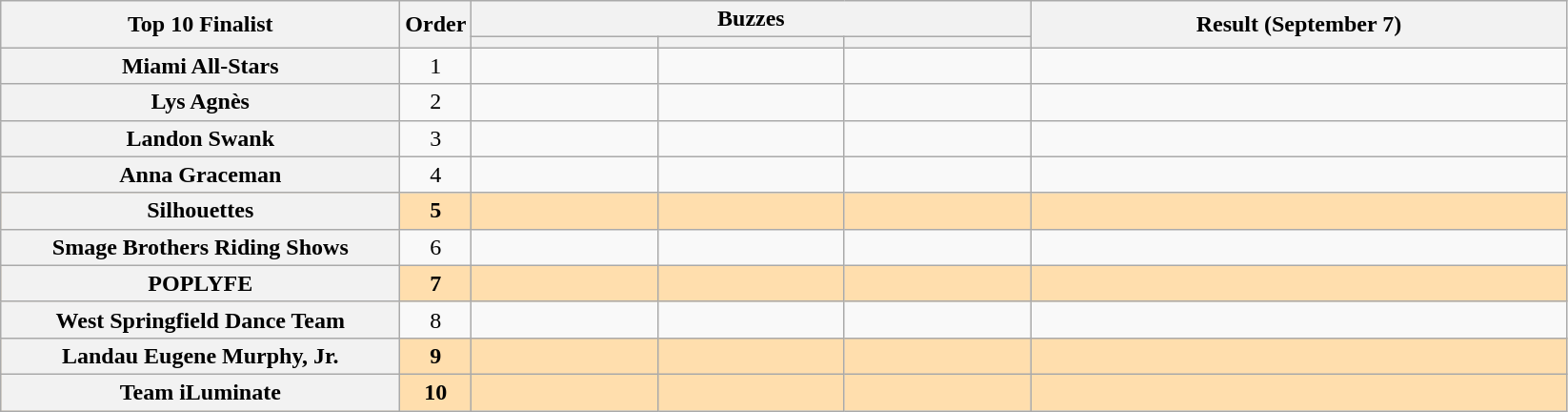<table class="wikitable plainrowheaders sortable" style="text-align:center;">
<tr>
<th scope="col" rowspan="2" class="unsortable" style="width:17em;">Top 10 Finalist</th>
<th scope="col" rowspan="2" style="width:1em;">Order</th>
<th scope="col" colspan="3" class="unsortable" style="width:24em;">Buzzes</th>
<th scope="col" rowspan="2" style="width:23em;">Result (September 7)</th>
</tr>
<tr>
<th scope="col" class="unsortable" style="width:6em;"></th>
<th scope="col" class="unsortable" style="width:6em;"></th>
<th scope="col" class="unsortable" style="width:6em;"></th>
</tr>
<tr>
<th scope="row">Miami All-Stars</th>
<td>1</td>
<td style="text-align:center;"></td>
<td style="text-align:center;"></td>
<td style="text-align:center;"></td>
<td></td>
</tr>
<tr>
<th scope="row">Lys Agnès</th>
<td>2</td>
<td style="text-align:center;"></td>
<td style="text-align:center;"></td>
<td style="text-align:center;"></td>
<td></td>
</tr>
<tr>
<th scope="row">Landon Swank</th>
<td>3</td>
<td style="text-align:center;"></td>
<td style="text-align:center;"></td>
<td style="text-align:center;"></td>
<td></td>
</tr>
<tr>
<th scope="row">Anna Graceman</th>
<td>4</td>
<td style="text-align:center;"></td>
<td style="text-align:center;"></td>
<td style="text-align:center;"></td>
<td></td>
</tr>
<tr style="background:NavajoWhite;">
<th scope="row"><strong>Silhouettes</strong></th>
<td><strong>5</strong></td>
<td style="text-align:center;"></td>
<td style="text-align:center;"></td>
<td style="text-align:center;"></td>
<td><strong></strong></td>
</tr>
<tr>
<th scope="row">Smage Brothers Riding Shows</th>
<td>6</td>
<td style="text-align:center;"></td>
<td style="text-align:center;"></td>
<td style="text-align:center;"></td>
<td></td>
</tr>
<tr style="background:NavajoWhite;">
<th scope="row"><strong>POPLYFE</strong></th>
<td><strong>7</strong></td>
<td style="text-align:center;"></td>
<td style="text-align:center;"></td>
<td style="text-align:center;"></td>
<td><strong></strong></td>
</tr>
<tr>
<th scope="row">West Springfield Dance Team</th>
<td>8</td>
<td style="text-align:center;"></td>
<td style="text-align:center;"></td>
<td style="text-align:center;"></td>
<td></td>
</tr>
<tr style="background:NavajoWhite;">
<th scope="row"><strong>Landau Eugene Murphy, Jr.</strong></th>
<td><strong>9</strong></td>
<td style="text-align:center;"></td>
<td style="text-align:center;"></td>
<td style="text-align:center;"></td>
<td><strong></strong></td>
</tr>
<tr style="background:NavajoWhite;">
<th scope="row"><strong>Team iLuminate</strong></th>
<td><strong>10</strong></td>
<td style="text-align:center;"></td>
<td style="text-align:center;"></td>
<td style="text-align:center;"></td>
<td><strong></strong></td>
</tr>
</table>
